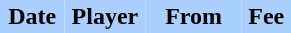<table border="0" cellspacing="0" cellpadding="2">
<tr bgcolor=AAD0FF>
<th width=20%>Date</th>
<th width=25%>Player</th>
<th width=30%>From</th>
<th width=15%>Fee</th>
</tr>
<tr>
<td></td>
<td></td>
<td></td>
</tr>
</table>
